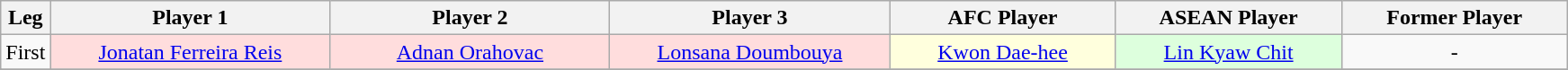<table class="wikitable" style="text-align:left">
<tr>
<th>Leg</th>
<th width=200px>Player 1</th>
<th width=200px>Player 2</th>
<th width=200px>Player 3</th>
<th width=160px>AFC Player</th>
<th width=160px>ASEAN Player</th>
<th width=160px>Former Player</th>
</tr>
<tr>
<td align="center">First</td>
<td bgcolor="#ffdddd" rowspan="2" style="text-align:center;"> <a href='#'>Jonatan Ferreira Reis</a></td>
<td bgcolor="#ffdddd" rowspan="2" style="text-align:center;"> <a href='#'>Adnan Orahovac</a></td>
<td bgcolor="#ffdddd" rowspan="2" style="text-align:center;"> <a href='#'>Lonsana Doumbouya</a></td>
<td bgcolor="#ffffdd" rowspan="2" style="text-align:center;"> <a href='#'>Kwon Dae-hee</a></td>
<td bgcolor="#ddffdd" rowspan="2" style="text-align:center;"> <a href='#'>Lin Kyaw Chit</a></td>
<td bgcolor="" rowspan="2" style="text-align:center;">-</td>
</tr>
<tr>
</tr>
<tr>
</tr>
</table>
